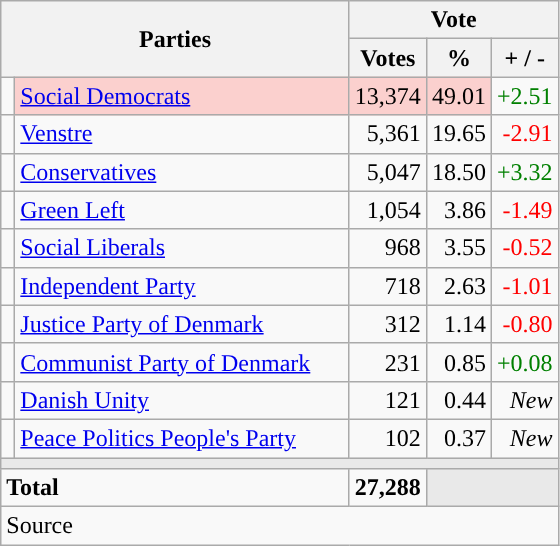<table class="wikitable" style="text-align:right;">
<tr>
<th style="text-align:centre;" rowspan="2" colspan="2" width="225">Parties</th>
<th colspan="3">Vote</th>
</tr>
<tr>
<th width="15">Votes</th>
<th width="15">%</th>
<th width="15">+ / -</th>
</tr>
<tr>
<td width="2" style="color:inherit;background:"></td>
<td bgcolor=#fbd0ce  align="left"><a href='#'>Social Democrats</a></td>
<td bgcolor=#fbd0ce>13,374</td>
<td bgcolor=#fbd0ce>49.01</td>
<td style=color:green;>+2.51</td>
</tr>
<tr>
<td width="2" style="color:inherit;background:"></td>
<td align="left"><a href='#'>Venstre</a></td>
<td>5,361</td>
<td>19.65</td>
<td style=color:red;>-2.91</td>
</tr>
<tr>
<td width="2" style="color:inherit;background:"></td>
<td align="left"><a href='#'>Conservatives</a></td>
<td>5,047</td>
<td>18.50</td>
<td style=color:green;>+3.32</td>
</tr>
<tr>
<td width="2" style="color:inherit;background:"></td>
<td align="left"><a href='#'>Green Left</a></td>
<td>1,054</td>
<td>3.86</td>
<td style=color:red;>-1.49</td>
</tr>
<tr>
<td width="2" style="color:inherit;background:"></td>
<td align="left"><a href='#'>Social Liberals</a></td>
<td>968</td>
<td>3.55</td>
<td style=color:red;>-0.52</td>
</tr>
<tr>
<td width="2" style="color:inherit;background:"></td>
<td align="left"><a href='#'>Independent Party</a></td>
<td>718</td>
<td>2.63</td>
<td style=color:red;>-1.01</td>
</tr>
<tr>
<td width="2" style="color:inherit;background:"></td>
<td align="left"><a href='#'>Justice Party of Denmark</a></td>
<td>312</td>
<td>1.14</td>
<td style=color:red;>-0.80</td>
</tr>
<tr>
<td width="2" style="color:inherit;background:"></td>
<td align="left"><a href='#'>Communist Party of Denmark</a></td>
<td>231</td>
<td>0.85</td>
<td style=color:green;>+0.08</td>
</tr>
<tr>
<td width="2" style="color:inherit;background:"></td>
<td align="left"><a href='#'>Danish Unity</a></td>
<td>121</td>
<td>0.44</td>
<td><em>New</em></td>
</tr>
<tr>
<td width="2" style="color:inherit;background:"></td>
<td align="left"><a href='#'>Peace Politics People's Party</a></td>
<td>102</td>
<td>0.37</td>
<td><em>New</em></td>
</tr>
<tr>
<td colspan="7" bgcolor="#E9E9E9"></td>
</tr>
<tr>
<td align="left" colspan="2"><strong>Total</strong></td>
<td><strong>27,288</strong></td>
<td bgcolor="#E9E9E9" colspan="2"></td>
</tr>
<tr>
<td align="left" colspan="6">Source</td>
</tr>
</table>
